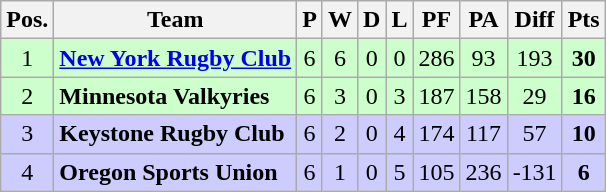<table class="wikitable" style="text-align: center;">
<tr>
<th>Pos.</th>
<th>Team</th>
<th>P</th>
<th>W</th>
<th>D</th>
<th>L</th>
<th>PF</th>
<th>PA</th>
<th>Diff</th>
<th>Pts</th>
</tr>
<tr bgcolor="ccffcc">
<td>1</td>
<td align="left"><strong><a href='#'>New York Rugby Club</a></strong></td>
<td>6</td>
<td>6</td>
<td>0</td>
<td>0</td>
<td>286</td>
<td>93</td>
<td>193</td>
<td><strong>30</strong></td>
</tr>
<tr bgcolor="ccffcc">
<td>2</td>
<td align="left"><strong>Minnesota Valkyries</strong></td>
<td>6</td>
<td>3</td>
<td>0</td>
<td>3</td>
<td>187</td>
<td>158</td>
<td>29</td>
<td><strong>16</strong></td>
</tr>
<tr bgcolor="ccccff">
<td>3</td>
<td align="left"><strong>Keystone Rugby Club</strong></td>
<td>6</td>
<td>2</td>
<td>0</td>
<td>4</td>
<td>174</td>
<td>117</td>
<td>57</td>
<td><strong>10</strong></td>
</tr>
<tr bgcolor="ccccff">
<td>4</td>
<td align="left"><strong>Oregon Sports Union</strong></td>
<td>6</td>
<td>1</td>
<td>0</td>
<td>5</td>
<td>105</td>
<td>236</td>
<td>-131</td>
<td><strong>6</strong></td>
</tr>
</table>
